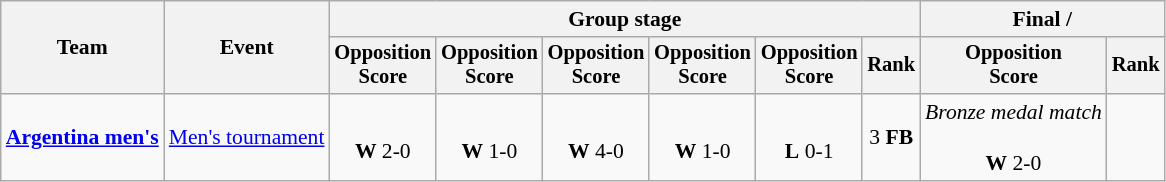<table class="wikitable" style="font-size:90%;text-align:center">
<tr>
<th rowspan="2">Team</th>
<th rowspan="2">Event</th>
<th colspan="6">Group stage</th>
<th colspan="2">Final / </th>
</tr>
<tr style="font-size:95%">
<th>Opposition<br>Score</th>
<th>Opposition<br>Score</th>
<th>Opposition<br>Score</th>
<th>Opposition<br>Score</th>
<th>Opposition<br>Score</th>
<th>Rank</th>
<th>Opposition<br>Score</th>
<th>Rank</th>
</tr>
<tr>
<td align=left><strong><a href='#'>Argentina men's</a></strong></td>
<td align=left><a href='#'>Men's tournament</a></td>
<td><br><strong>W</strong> 2-0</td>
<td><br><strong>W</strong> 1-0</td>
<td><br><strong>W</strong> 4-0</td>
<td><br><strong>W</strong> 1-0</td>
<td><br><strong>L</strong> 0-1</td>
<td>3 <strong>FB</strong></td>
<td><em>Bronze medal match</em><br><br><strong>W</strong> 2-0</td>
<td></td>
</tr>
</table>
